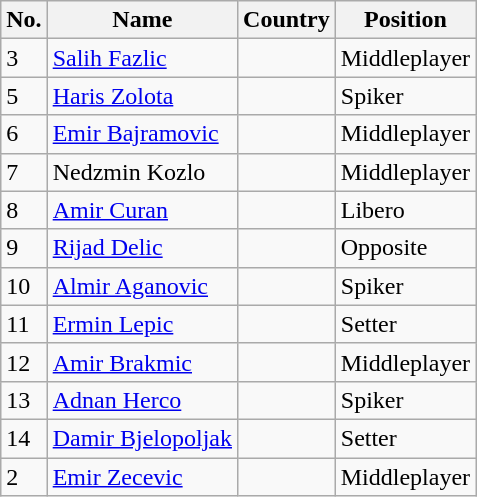<table class="wikitable">
<tr>
<th>No.</th>
<th>Name</th>
<th>Country</th>
<th>Position</th>
</tr>
<tr>
<td>3</td>
<td><a href='#'>Salih Fazlic</a></td>
<td></td>
<td>Middleplayer</td>
</tr>
<tr>
<td>5</td>
<td><a href='#'>Haris Zolota</a></td>
<td></td>
<td>Spiker</td>
</tr>
<tr>
<td>6</td>
<td><a href='#'>Emir Bajramovic</a></td>
<td></td>
<td>Middleplayer</td>
</tr>
<tr>
<td>7</td>
<td>Nedzmin Kozlo</td>
<td></td>
<td>Middleplayer</td>
</tr>
<tr>
<td>8</td>
<td><a href='#'>Amir Curan</a></td>
<td></td>
<td>Libero</td>
</tr>
<tr>
<td>9</td>
<td><a href='#'>Rijad Delic</a></td>
<td></td>
<td>Opposite</td>
</tr>
<tr>
<td>10</td>
<td><a href='#'>Almir Aganovic</a></td>
<td></td>
<td>Spiker</td>
</tr>
<tr>
<td>11</td>
<td><a href='#'>Ermin Lepic</a></td>
<td></td>
<td>Setter</td>
</tr>
<tr>
<td>12</td>
<td><a href='#'>Amir Brakmic</a></td>
<td></td>
<td>Middleplayer</td>
</tr>
<tr>
<td>13</td>
<td><a href='#'>Adnan Herco</a></td>
<td></td>
<td>Spiker</td>
</tr>
<tr>
<td>14</td>
<td><a href='#'>Damir Bjelopoljak</a></td>
<td></td>
<td>Setter</td>
</tr>
<tr>
<td>2</td>
<td><a href='#'>Emir Zecevic</a></td>
<td></td>
<td>Middleplayer</td>
</tr>
</table>
